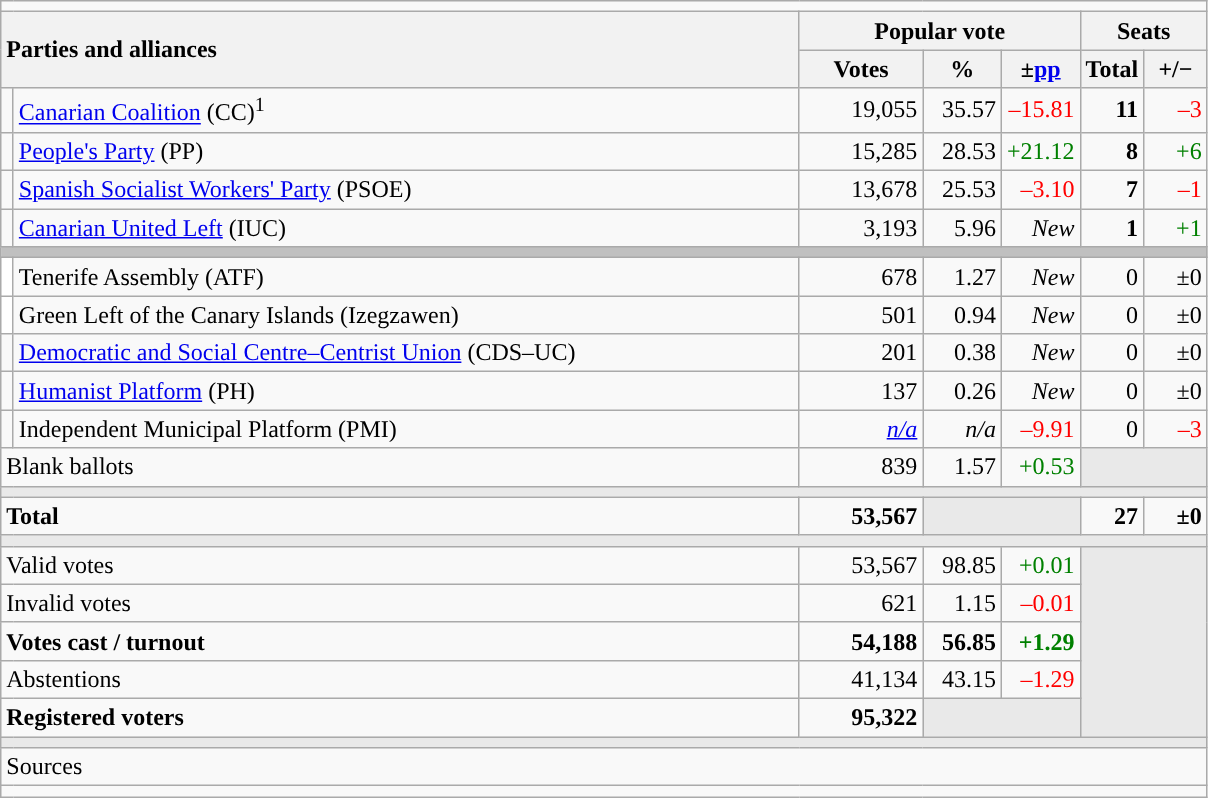<table class="wikitable" style="text-align:right;">
<tr>
<td colspan="7"></td>
</tr>
<tr>
<th style="text-align:left;" rowspan="2" colspan="2" width="525">Parties and alliances</th>
<th colspan="3">Popular vote</th>
<th colspan="2">Seats</th>
</tr>
<tr>
<th width="75">Votes</th>
<th width="45">%</th>
<th width="45">±<a href='#'>pp</a></th>
<th width="35">Total</th>
<th width="35">+/−</th>
</tr>
<tr>
<td width="1" style="color:inherit;background:"></td>
<td align="left"><a href='#'>Canarian Coalition</a> (CC)<sup>1</sup></td>
<td>19,055</td>
<td>35.57</td>
<td style="color:red;">–15.81</td>
<td><strong>11</strong></td>
<td style="color:red;">–3</td>
</tr>
<tr>
<td style="color:inherit;background:"></td>
<td align="left"><a href='#'>People's Party</a> (PP)</td>
<td>15,285</td>
<td>28.53</td>
<td style="color:green;">+21.12</td>
<td><strong>8</strong></td>
<td style="color:green;">+6</td>
</tr>
<tr>
<td style="color:inherit;background:"></td>
<td align="left"><a href='#'>Spanish Socialist Workers' Party</a> (PSOE)</td>
<td>13,678</td>
<td>25.53</td>
<td style="color:red;">–3.10</td>
<td><strong>7</strong></td>
<td style="color:red;">–1</td>
</tr>
<tr>
<td style="color:inherit;background:"></td>
<td align="left"><a href='#'>Canarian United Left</a> (IUC)</td>
<td>3,193</td>
<td>5.96</td>
<td><em>New</em></td>
<td><strong>1</strong></td>
<td style="color:green;">+1</td>
</tr>
<tr>
<td colspan="7" style="color:inherit;background:#C0C0C0"></td>
</tr>
<tr>
<td bgcolor="white"></td>
<td align="left">Tenerife Assembly (ATF)</td>
<td>678</td>
<td>1.27</td>
<td><em>New</em></td>
<td>0</td>
<td>±0</td>
</tr>
<tr>
<td bgcolor="white"></td>
<td align="left">Green Left of the Canary Islands (Izegzawen)</td>
<td>501</td>
<td>0.94</td>
<td><em>New</em></td>
<td>0</td>
<td>±0</td>
</tr>
<tr>
<td style="color:inherit;background:"></td>
<td align="left"><a href='#'>Democratic and Social Centre–Centrist Union</a> (CDS–UC)</td>
<td>201</td>
<td>0.38</td>
<td><em>New</em></td>
<td>0</td>
<td>±0</td>
</tr>
<tr>
<td style="color:inherit;background:"></td>
<td align="left"><a href='#'>Humanist Platform</a> (PH)</td>
<td>137</td>
<td>0.26</td>
<td><em>New</em></td>
<td>0</td>
<td>±0</td>
</tr>
<tr>
<td style="color:inherit;background:"></td>
<td align="left">Independent Municipal Platform (PMI)</td>
<td><em><a href='#'>n/a</a></em></td>
<td><em>n/a</em></td>
<td style="color:red;">–9.91</td>
<td>0</td>
<td style="color:red;">–3</td>
</tr>
<tr>
<td align="left" colspan="2">Blank ballots</td>
<td>839</td>
<td>1.57</td>
<td style="color:green;">+0.53</td>
<td style="color:inherit;background:#E9E9E9" colspan="2"></td>
</tr>
<tr>
<td colspan="7" style="color:inherit;background:#E9E9E9"></td>
</tr>
<tr style="font-weight:bold;">
<td align="left" colspan="2">Total</td>
<td>53,567</td>
<td bgcolor="#E9E9E9" colspan="2"></td>
<td>27</td>
<td>±0</td>
</tr>
<tr>
<td colspan="7" style="color:inherit;background:#E9E9E9"></td>
</tr>
<tr>
<td align="left" colspan="2">Valid votes</td>
<td>53,567</td>
<td>98.85</td>
<td style="color:green;">+0.01</td>
<td bgcolor="#E9E9E9" colspan="2" rowspan="5"></td>
</tr>
<tr>
<td align="left" colspan="2">Invalid votes</td>
<td>621</td>
<td>1.15</td>
<td style="color:red;">–0.01</td>
</tr>
<tr style="font-weight:bold;">
<td align="left" colspan="2">Votes cast / turnout</td>
<td>54,188</td>
<td>56.85</td>
<td style="color:green;">+1.29</td>
</tr>
<tr>
<td align="left" colspan="2">Abstentions</td>
<td>41,134</td>
<td>43.15</td>
<td style="color:red;">–1.29</td>
</tr>
<tr style="font-weight:bold;">
<td align="left" colspan="2">Registered voters</td>
<td>95,322</td>
<td bgcolor="#E9E9E9" colspan="2"></td>
</tr>
<tr>
<td colspan="7" style="color:inherit;background:#E9E9E9"></td>
</tr>
<tr>
<td align="left" colspan="7">Sources</td>
</tr>
<tr>
<td colspan="7" style="text-align:left; max-width:790px;"></td>
</tr>
</table>
